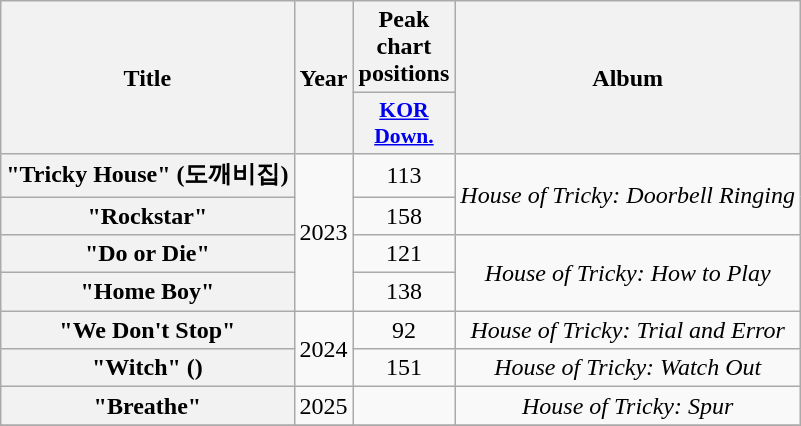<table class="wikitable plainrowheaders" style="text-align:center">
<tr>
<th scope="col" rowspan="2">Title</th>
<th scope="col" rowspan="2">Year</th>
<th scope="col">Peak chart positions</th>
<th scope="col" rowspan="2">Album</th>
</tr>
<tr>
<th scope="col" style="width:3em;font-size:90%"><a href='#'>KOR<br>Down.</a><br></th>
</tr>
<tr>
<th scope="row">"Tricky House" (도깨비집)</th>
<td rowspan="4">2023</td>
<td>113</td>
<td rowspan="2"><em>House of Tricky: Doorbell Ringing</em></td>
</tr>
<tr>
<th scope="row">"Rockstar"</th>
<td>158</td>
</tr>
<tr>
<th scope="row">"Do or Die"</th>
<td>121</td>
<td rowspan="2"><em>House of Tricky: How to Play</em></td>
</tr>
<tr>
<th scope="row">"Home Boy"</th>
<td>138</td>
</tr>
<tr>
<th scope="row">"We Don't Stop"</th>
<td rowspan="2">2024</td>
<td>92</td>
<td><em>House of Tricky: Trial and Error</em></td>
</tr>
<tr>
<th scope="row">"Witch" ()</th>
<td>151</td>
<td><em>House of Tricky: Watch Out</em></td>
</tr>
<tr>
<th scope="row">"Breathe"</th>
<td>2025</td>
<td></td>
<td><em>House of Tricky: Spur</em></td>
</tr>
<tr>
</tr>
</table>
